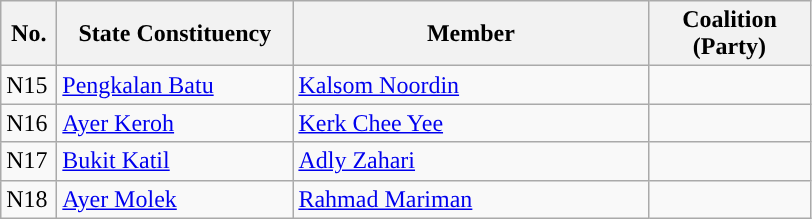<table class="wikitable">
<tr>
<th width="30">No.</th>
<th width="150">State Constituency</th>
<th width="230">Member</th>
<th width="100">Coalition (Party)</th>
</tr>
<tr>
<td>N15</td>
<td><a href='#'>Pengkalan Batu</a></td>
<td><a href='#'>Kalsom Noordin</a></td>
<td></td>
</tr>
<tr>
<td>N16</td>
<td><a href='#'>Ayer Keroh</a></td>
<td><a href='#'>Kerk Chee Yee</a></td>
<td></td>
</tr>
<tr>
<td>N17</td>
<td><a href='#'>Bukit Katil</a></td>
<td><a href='#'>Adly Zahari</a></td>
<td></td>
</tr>
<tr>
<td>N18</td>
<td><a href='#'>Ayer Molek</a></td>
<td><a href='#'>Rahmad Mariman</a></td>
<td></td>
</tr>
</table>
